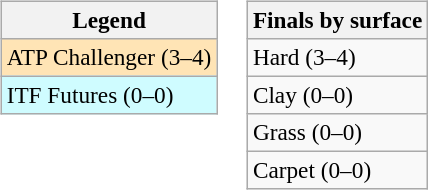<table>
<tr valign=top>
<td><br><table class=wikitable style=font-size:97%>
<tr>
<th>Legend</th>
</tr>
<tr bgcolor=moccasin>
<td>ATP Challenger (3–4)</td>
</tr>
<tr bgcolor=cffcff>
<td>ITF Futures (0–0)</td>
</tr>
</table>
</td>
<td><br><table class=wikitable style=font-size:97%>
<tr>
<th>Finals by surface</th>
</tr>
<tr>
<td>Hard (3–4)</td>
</tr>
<tr>
<td>Clay (0–0)</td>
</tr>
<tr>
<td>Grass (0–0)</td>
</tr>
<tr>
<td>Carpet (0–0)</td>
</tr>
</table>
</td>
</tr>
</table>
